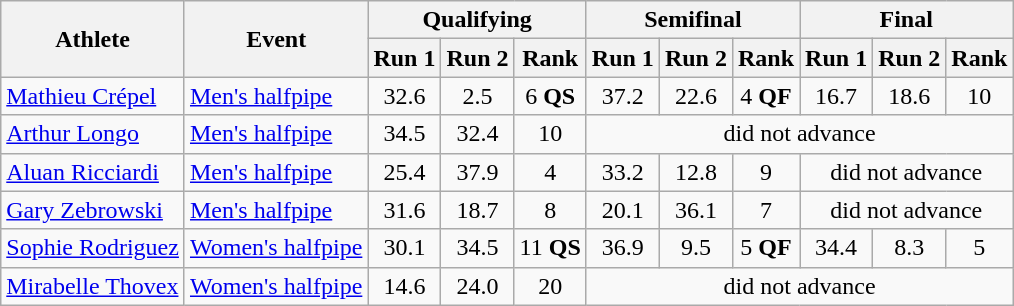<table class="wikitable">
<tr>
<th rowspan="2">Athlete</th>
<th rowspan="2">Event</th>
<th colspan="3">Qualifying</th>
<th colspan="3">Semifinal</th>
<th colspan="3">Final</th>
</tr>
<tr>
<th>Run 1</th>
<th>Run 2</th>
<th>Rank</th>
<th>Run 1</th>
<th>Run 2</th>
<th>Rank</th>
<th>Run 1</th>
<th>Run 2</th>
<th>Rank</th>
</tr>
<tr>
<td><a href='#'>Mathieu Crépel</a></td>
<td><a href='#'>Men's halfpipe</a></td>
<td align="center">32.6</td>
<td align="center">2.5</td>
<td align="center">6 <strong>QS</strong></td>
<td align="center">37.2</td>
<td align="center">22.6</td>
<td align="center">4 <strong>QF</strong></td>
<td align="center">16.7</td>
<td align="center">18.6</td>
<td align="center">10</td>
</tr>
<tr>
<td><a href='#'>Arthur Longo</a></td>
<td><a href='#'>Men's halfpipe</a></td>
<td align="center">34.5</td>
<td align="center">32.4</td>
<td align="center">10</td>
<td colspan=6 align="center">did not advance</td>
</tr>
<tr>
<td><a href='#'>Aluan Ricciardi</a></td>
<td><a href='#'>Men's halfpipe</a></td>
<td align="center">25.4</td>
<td align="center">37.9</td>
<td align="center">4</td>
<td align="center">33.2</td>
<td align="center">12.8</td>
<td align="center">9</td>
<td colspan=3 align="center">did not advance</td>
</tr>
<tr>
<td><a href='#'>Gary Zebrowski</a></td>
<td><a href='#'>Men's halfpipe</a></td>
<td align="center">31.6</td>
<td align="center">18.7</td>
<td align="center">8</td>
<td align="center">20.1</td>
<td align="center">36.1</td>
<td align="center">7</td>
<td colspan=3 align="center">did not advance</td>
</tr>
<tr>
<td><a href='#'>Sophie Rodriguez</a></td>
<td><a href='#'>Women's halfpipe</a></td>
<td align="center">30.1</td>
<td align="center">34.5</td>
<td align="center">11 <strong>QS</strong></td>
<td align="center">36.9</td>
<td align="center">9.5</td>
<td align="center">5 <strong>QF</strong></td>
<td align="center">34.4</td>
<td align="center">8.3</td>
<td align="center">5</td>
</tr>
<tr>
<td><a href='#'>Mirabelle Thovex</a></td>
<td><a href='#'>Women's halfpipe</a></td>
<td align="center">14.6</td>
<td align="center">24.0</td>
<td align="center">20</td>
<td colspan=6 align="center">did not advance</td>
</tr>
</table>
